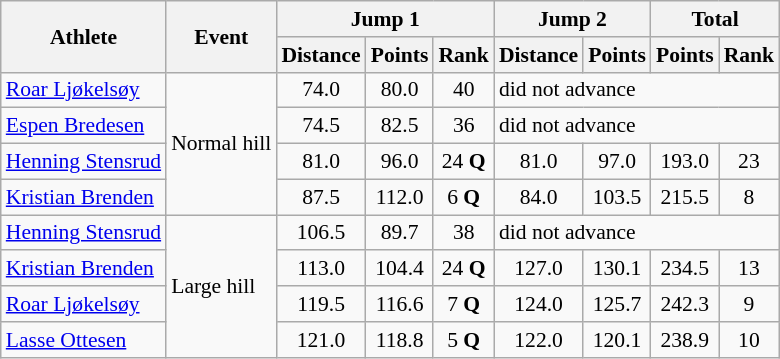<table class="wikitable" style="font-size:90%">
<tr>
<th rowspan="2">Athlete</th>
<th rowspan="2">Event</th>
<th colspan="3">Jump 1</th>
<th colspan="2">Jump 2</th>
<th colspan="2">Total</th>
</tr>
<tr>
<th>Distance</th>
<th>Points</th>
<th>Rank</th>
<th>Distance</th>
<th>Points</th>
<th>Points</th>
<th>Rank</th>
</tr>
<tr>
<td><a href='#'>Roar Ljøkelsøy</a></td>
<td rowspan="4">Normal hill</td>
<td align="center">74.0</td>
<td align="center">80.0</td>
<td align="center">40</td>
<td colspan="4">did not advance</td>
</tr>
<tr>
<td><a href='#'>Espen Bredesen</a></td>
<td align="center">74.5</td>
<td align="center">82.5</td>
<td align="center">36</td>
<td colspan="4">did not advance</td>
</tr>
<tr>
<td><a href='#'>Henning Stensrud</a></td>
<td align="center">81.0</td>
<td align="center">96.0</td>
<td align="center">24 <strong>Q</strong></td>
<td align="center">81.0</td>
<td align="center">97.0</td>
<td align="center">193.0</td>
<td align="center">23</td>
</tr>
<tr>
<td><a href='#'>Kristian Brenden</a></td>
<td align="center">87.5</td>
<td align="center">112.0</td>
<td align="center">6 <strong>Q</strong></td>
<td align="center">84.0</td>
<td align="center">103.5</td>
<td align="center">215.5</td>
<td align="center">8</td>
</tr>
<tr>
<td><a href='#'>Henning Stensrud</a></td>
<td rowspan="4">Large hill</td>
<td align="center">106.5</td>
<td align="center">89.7</td>
<td align="center">38</td>
<td colspan="4">did not advance</td>
</tr>
<tr>
<td><a href='#'>Kristian Brenden</a></td>
<td align="center">113.0</td>
<td align="center">104.4</td>
<td align="center">24 <strong>Q</strong></td>
<td align="center">127.0</td>
<td align="center">130.1</td>
<td align="center">234.5</td>
<td align="center">13</td>
</tr>
<tr>
<td><a href='#'>Roar Ljøkelsøy</a></td>
<td align="center">119.5</td>
<td align="center">116.6</td>
<td align="center">7 <strong>Q</strong></td>
<td align="center">124.0</td>
<td align="center">125.7</td>
<td align="center">242.3</td>
<td align="center">9</td>
</tr>
<tr>
<td><a href='#'>Lasse Ottesen</a></td>
<td align="center">121.0</td>
<td align="center">118.8</td>
<td align="center">5 <strong>Q</strong></td>
<td align="center">122.0</td>
<td align="center">120.1</td>
<td align="center">238.9</td>
<td align="center">10</td>
</tr>
</table>
